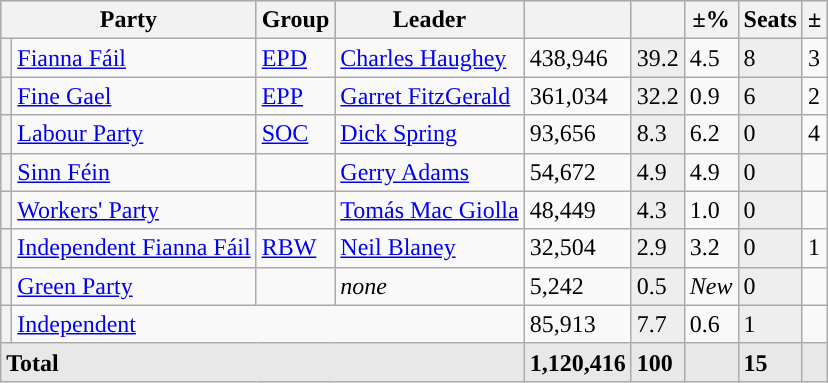<table class="wikitable">
<tr style="background-color:#C9C9C9">
<th colspan=2>Party</th>
<th>Group</th>
<th>Leader</th>
<th></th>
<th></th>
<th>±%</th>
<th>Seats</th>
<th>±</th>
</tr>
<tr>
<th style="background-color: "></th>
<td><a href='#'>Fianna Fáil</a></td>
<td><a href='#'>EPD</a></td>
<td><a href='#'>Charles Haughey</a></td>
<td>438,946</td>
<td style="background-color:#EEEEEE">39.2</td>
<td>4.5</td>
<td style="background-color:#EEEEEE">8</td>
<td>3</td>
</tr>
<tr>
<th style="background-color: "></th>
<td><a href='#'>Fine Gael</a></td>
<td><a href='#'>EPP</a></td>
<td><a href='#'>Garret FitzGerald</a></td>
<td>361,034</td>
<td style="background-color:#EEEEEE">32.2</td>
<td>0.9</td>
<td style="background-color:#EEEEEE">6</td>
<td>2</td>
</tr>
<tr>
<th style="background-color: "></th>
<td><a href='#'>Labour Party</a></td>
<td><a href='#'>SOC</a></td>
<td><a href='#'>Dick Spring</a></td>
<td>93,656</td>
<td style="background-color:#EEEEEE">8.3</td>
<td>6.2</td>
<td style="background-color:#EEEEEE">0</td>
<td>4</td>
</tr>
<tr>
<th style="background-color: "></th>
<td><a href='#'>Sinn Féin</a></td>
<td></td>
<td><a href='#'>Gerry Adams</a></td>
<td>54,672</td>
<td style="background-color:#EEEEEE">4.9</td>
<td>4.9</td>
<td style="background-color:#EEEEEE">0</td>
<td></td>
</tr>
<tr>
<th style="background-color: "></th>
<td><a href='#'>Workers' Party</a></td>
<td></td>
<td><a href='#'>Tomás Mac Giolla</a></td>
<td>48,449</td>
<td style="background-color:#EEEEEE">4.3</td>
<td>1.0</td>
<td style="background-color:#EEEEEE">0</td>
<td></td>
</tr>
<tr>
<th style="background-color: "></th>
<td><a href='#'>Independent Fianna Fáil</a></td>
<td><a href='#'>RBW</a></td>
<td><a href='#'>Neil Blaney</a></td>
<td>32,504</td>
<td style="background-color:#EEEEEE">2.9</td>
<td>3.2</td>
<td style="background-color:#EEEEEE">0</td>
<td>1</td>
</tr>
<tr>
<th style="background-color: "></th>
<td><a href='#'>Green Party</a></td>
<td></td>
<td><em>none</em></td>
<td>5,242</td>
<td style="background-color:#EEEEEE">0.5</td>
<td><em>New</em></td>
<td style="background-color:#EEEEEE">0</td>
<td></td>
</tr>
<tr>
<th style="background-color: "></th>
<td colspan=3><a href='#'>Independent</a></td>
<td>85,913</td>
<td style="background-color:#EEEEEE">7.7</td>
<td>0.6</td>
<td style="background-color:#EEEEEE">1</td>
<td></td>
</tr>
<tr style="font-weight:bold; background:rgb(232,232,232);">
<td colspan=4>Total</td>
<td>1,120,416</td>
<td>100</td>
<td></td>
<td>15</td>
<td></td>
</tr>
</table>
